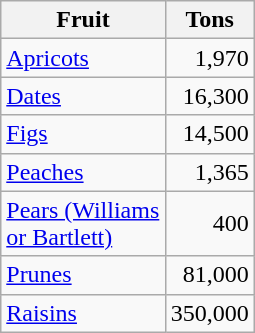<table class="wikitable" style="width: 170px; float: left; margin:0em 1em 0em 0em;">
<tr>
<th>Fruit</th>
<th>Tons</th>
</tr>
<tr>
<td><a href='#'>Apricots</a></td>
<td style="text-align: right;">1,970</td>
</tr>
<tr>
<td><a href='#'>Dates</a></td>
<td style="text-align: right">16,300</td>
</tr>
<tr>
<td><a href='#'>Figs</a></td>
<td style="text-align: right">14,500</td>
</tr>
<tr>
<td><a href='#'>Peaches</a></td>
<td style="text-align: right">1,365</td>
</tr>
<tr>
<td><a href='#'>Pears (Williams or Bartlett)</a></td>
<td style="text-align: right">400</td>
</tr>
<tr>
<td><a href='#'>Prunes</a></td>
<td style="text-align: right">81,000</td>
</tr>
<tr>
<td><a href='#'>Raisins</a></td>
<td style="text-align: right">350,000</td>
</tr>
</table>
